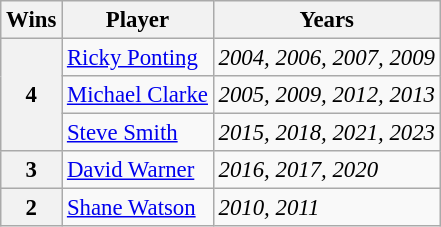<table class="wikitable" style="font-size: 95%;">
<tr>
<th><strong>Wins</strong></th>
<th><strong>Player</strong></th>
<th><strong>Years</strong></th>
</tr>
<tr>
<th rowspan=3>4</th>
<td><a href='#'>Ricky Ponting</a></td>
<td><em>2004, 2006, 2007, 2009</em></td>
</tr>
<tr>
<td><a href='#'>Michael Clarke</a></td>
<td><em>2005, 2009, 2012, 2013</em></td>
</tr>
<tr>
<td><a href='#'>Steve Smith</a></td>
<td><em>2015, 2018, 2021, 2023</em></td>
</tr>
<tr>
<th rowspan="1">3</th>
<td><a href='#'>David Warner</a></td>
<td><em>2016, 2017, 2020</em></td>
</tr>
<tr>
<th rowspan="2">2</th>
<td><a href='#'>Shane Watson</a></td>
<td><em>2010, 2011</em></td>
</tr>
</table>
